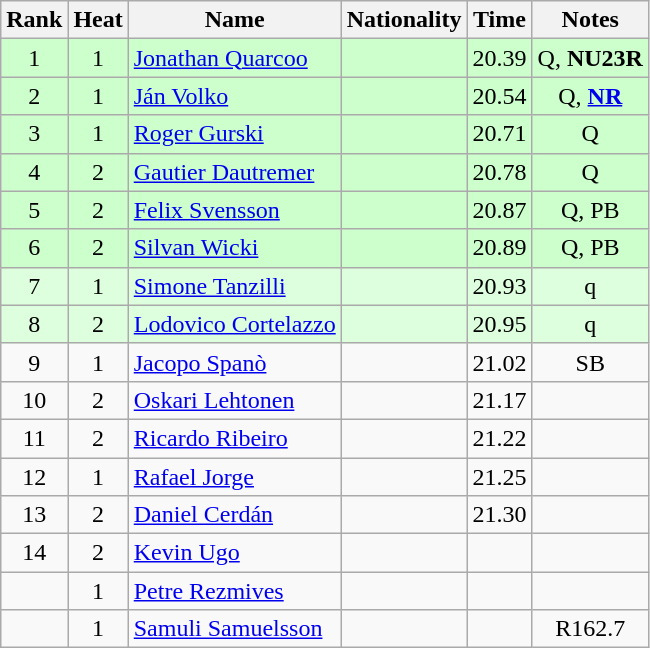<table class="wikitable sortable" style="text-align:center">
<tr>
<th>Rank</th>
<th>Heat</th>
<th>Name</th>
<th>Nationality</th>
<th>Time</th>
<th>Notes</th>
</tr>
<tr bgcolor=ccffcc>
<td>1</td>
<td>1</td>
<td align=left><a href='#'>Jonathan Quarcoo</a></td>
<td align=left></td>
<td>20.39</td>
<td>Q, <strong>NU23R</strong></td>
</tr>
<tr bgcolor=ccffcc>
<td>2</td>
<td>1</td>
<td align=left><a href='#'>Ján Volko</a></td>
<td align=left></td>
<td>20.54</td>
<td>Q, <strong><a href='#'>NR</a></strong></td>
</tr>
<tr bgcolor=ccffcc>
<td>3</td>
<td>1</td>
<td align=left><a href='#'>Roger Gurski</a></td>
<td align=left></td>
<td>20.71</td>
<td>Q</td>
</tr>
<tr bgcolor=ccffcc>
<td>4</td>
<td>2</td>
<td align=left><a href='#'>Gautier Dautremer</a></td>
<td align=left></td>
<td>20.78</td>
<td>Q</td>
</tr>
<tr bgcolor=ccffcc>
<td>5</td>
<td>2</td>
<td align=left><a href='#'>Felix Svensson</a></td>
<td align=left></td>
<td>20.87</td>
<td>Q, PB</td>
</tr>
<tr bgcolor=ccffcc>
<td>6</td>
<td>2</td>
<td align=left><a href='#'>Silvan Wicki</a></td>
<td align=left></td>
<td>20.89</td>
<td>Q, PB</td>
</tr>
<tr bgcolor=ddffdd>
<td>7</td>
<td>1</td>
<td align=left><a href='#'>Simone Tanzilli</a></td>
<td align=left></td>
<td>20.93</td>
<td>q</td>
</tr>
<tr bgcolor=ddffdd>
<td>8</td>
<td>2</td>
<td align=left><a href='#'>Lodovico Cortelazzo</a></td>
<td align=left></td>
<td>20.95</td>
<td>q</td>
</tr>
<tr>
<td>9</td>
<td>1</td>
<td align=left><a href='#'>Jacopo Spanò</a></td>
<td align=left></td>
<td>21.02</td>
<td>SB</td>
</tr>
<tr>
<td>10</td>
<td>2</td>
<td align=left><a href='#'>Oskari Lehtonen</a></td>
<td align=left></td>
<td>21.17</td>
<td></td>
</tr>
<tr>
<td>11</td>
<td>2</td>
<td align=left><a href='#'>Ricardo Ribeiro</a></td>
<td align=left></td>
<td>21.22</td>
<td></td>
</tr>
<tr>
<td>12</td>
<td>1</td>
<td align=left><a href='#'>Rafael Jorge</a></td>
<td align=left></td>
<td>21.25</td>
<td></td>
</tr>
<tr>
<td>13</td>
<td>2</td>
<td align=left><a href='#'>Daniel Cerdán</a></td>
<td align=left></td>
<td>21.30</td>
<td></td>
</tr>
<tr>
<td>14</td>
<td>2</td>
<td align=left><a href='#'>Kevin Ugo</a></td>
<td align=left></td>
<td></td>
<td></td>
</tr>
<tr>
<td></td>
<td>1</td>
<td align=left><a href='#'>Petre Rezmives</a></td>
<td align=left></td>
<td></td>
<td></td>
</tr>
<tr>
<td></td>
<td>1</td>
<td align=left><a href='#'>Samuli Samuelsson</a></td>
<td align=left></td>
<td></td>
<td>R162.7</td>
</tr>
</table>
